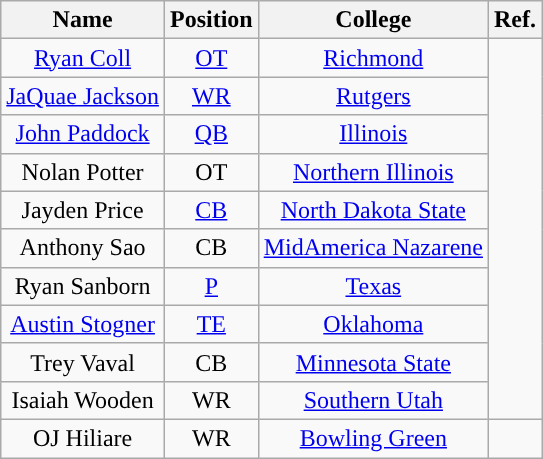<table class="wikitable" style="text-align:center">
<tr>
<th>Name</th>
<th>Position</th>
<th>College</th>
<th>Ref.</th>
</tr>
<tr>
<td><a href='#'>Ryan Coll</a></td>
<td><a href='#'>OT</a></td>
<td><a href='#'>Richmond</a></td>
<td rowspan="10"></td>
</tr>
<tr>
<td><a href='#'>JaQuae Jackson</a></td>
<td><a href='#'>WR</a></td>
<td><a href='#'>Rutgers</a></td>
</tr>
<tr>
<td><a href='#'>John Paddock</a></td>
<td><a href='#'>QB</a></td>
<td><a href='#'>Illinois</a></td>
</tr>
<tr>
<td>Nolan Potter</td>
<td>OT</td>
<td><a href='#'>Northern Illinois</a></td>
</tr>
<tr>
<td>Jayden Price</td>
<td><a href='#'>CB</a></td>
<td><a href='#'>North Dakota State</a></td>
</tr>
<tr>
<td>Anthony Sao</td>
<td>CB</td>
<td><a href='#'>MidAmerica Nazarene</a></td>
</tr>
<tr>
<td>Ryan Sanborn</td>
<td><a href='#'>P</a></td>
<td><a href='#'>Texas</a></td>
</tr>
<tr>
<td><a href='#'>Austin Stogner</a></td>
<td><a href='#'>TE</a></td>
<td><a href='#'>Oklahoma</a></td>
</tr>
<tr>
<td>Trey Vaval</td>
<td>CB</td>
<td><a href='#'>Minnesota State</a></td>
</tr>
<tr>
<td>Isaiah Wooden</td>
<td>WR</td>
<td><a href='#'>Southern Utah</a></td>
</tr>
<tr>
<td>OJ Hiliare</td>
<td>WR</td>
<td><a href='#'>Bowling Green</a></td>
<td></td>
</tr>
</table>
